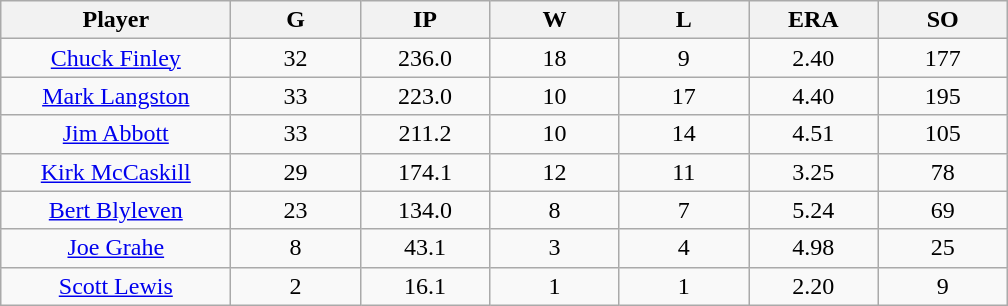<table class="wikitable sortable">
<tr>
<th bgcolor="#DDDDFF" width="16%">Player</th>
<th bgcolor="#DDDDFF" width="9%">G</th>
<th bgcolor="#DDDDFF" width="9%">IP</th>
<th bgcolor="#DDDDFF" width="9%">W</th>
<th bgcolor="#DDDDFF" width="9%">L</th>
<th bgcolor="#DDDDFF" width="9%">ERA</th>
<th bgcolor="#DDDDFF" width="9%">SO</th>
</tr>
<tr align="center">
<td><a href='#'>Chuck Finley</a></td>
<td>32</td>
<td>236.0</td>
<td>18</td>
<td>9</td>
<td>2.40</td>
<td>177</td>
</tr>
<tr align=center>
<td><a href='#'>Mark Langston</a></td>
<td>33</td>
<td>223.0</td>
<td>10</td>
<td>17</td>
<td>4.40</td>
<td>195</td>
</tr>
<tr align=center>
<td><a href='#'>Jim Abbott</a></td>
<td>33</td>
<td>211.2</td>
<td>10</td>
<td>14</td>
<td>4.51</td>
<td>105</td>
</tr>
<tr align=center>
<td><a href='#'>Kirk McCaskill</a></td>
<td>29</td>
<td>174.1</td>
<td>12</td>
<td>11</td>
<td>3.25</td>
<td>78</td>
</tr>
<tr align=center>
<td><a href='#'>Bert Blyleven</a></td>
<td>23</td>
<td>134.0</td>
<td>8</td>
<td>7</td>
<td>5.24</td>
<td>69</td>
</tr>
<tr align=center>
<td><a href='#'>Joe Grahe</a></td>
<td>8</td>
<td>43.1</td>
<td>3</td>
<td>4</td>
<td>4.98</td>
<td>25</td>
</tr>
<tr align=center>
<td><a href='#'>Scott Lewis</a></td>
<td>2</td>
<td>16.1</td>
<td>1</td>
<td>1</td>
<td>2.20</td>
<td>9</td>
</tr>
</table>
